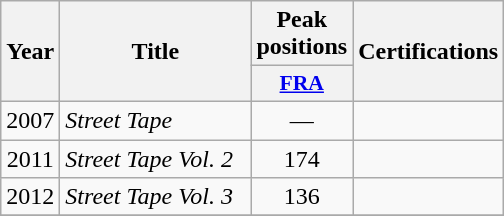<table class="wikitable">
<tr>
<th align="center" rowspan="2" width="10">Year</th>
<th align="center" rowspan="2" width="120">Title</th>
<th align="center" colspan="1" width="30">Peak positions</th>
<th align="center" rowspan="2" width="90">Certifications</th>
</tr>
<tr>
<th scope="col" style="width:3em;font-size:90%;"><a href='#'>FRA</a><br></th>
</tr>
<tr>
<td align="center">2007</td>
<td><em>Street Tape</em></td>
<td align="center">—</td>
<td align="center"></td>
</tr>
<tr>
<td align="center">2011</td>
<td><em>Street Tape Vol. 2</em></td>
<td align="center">174</td>
<td align="center"></td>
</tr>
<tr>
<td align="center">2012</td>
<td><em>Street Tape Vol. 3</em></td>
<td align="center">136</td>
<td align="center"></td>
</tr>
<tr>
</tr>
</table>
